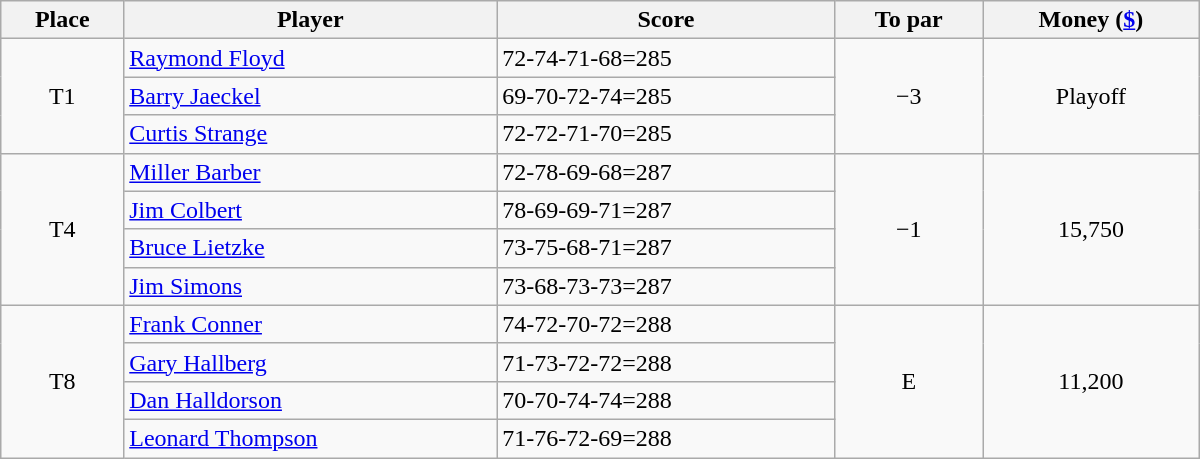<table class="wikitable" style="width:50em;margin-bottom:0;">
<tr>
<th>Place</th>
<th>Player</th>
<th>Score</th>
<th>To par</th>
<th>Money (<a href='#'>$</a>)</th>
</tr>
<tr>
<td rowspan=3 align=center>T1</td>
<td> <a href='#'>Raymond Floyd</a></td>
<td>72-74-71-68=285</td>
<td rowspan=3 align=center>−3</td>
<td rowspan=3 align=center>Playoff</td>
</tr>
<tr>
<td> <a href='#'>Barry Jaeckel</a></td>
<td>69-70-72-74=285</td>
</tr>
<tr>
<td> <a href='#'>Curtis Strange</a></td>
<td>72-72-71-70=285</td>
</tr>
<tr>
<td rowspan=4 align=center>T4</td>
<td> <a href='#'>Miller Barber</a></td>
<td>72-78-69-68=287</td>
<td rowspan=4 align=center>−1</td>
<td rowspan=4 align=center>15,750</td>
</tr>
<tr>
<td> <a href='#'>Jim Colbert</a></td>
<td>78-69-69-71=287</td>
</tr>
<tr>
<td> <a href='#'>Bruce Lietzke</a></td>
<td>73-75-68-71=287</td>
</tr>
<tr>
<td> <a href='#'>Jim Simons</a></td>
<td>73-68-73-73=287</td>
</tr>
<tr>
<td rowspan=4 align=center>T8</td>
<td> <a href='#'>Frank Conner</a></td>
<td>74-72-70-72=288</td>
<td rowspan=4 align=center>E</td>
<td rowspan=4 align=center>11,200</td>
</tr>
<tr>
<td> <a href='#'>Gary Hallberg</a></td>
<td>71-73-72-72=288</td>
</tr>
<tr>
<td> <a href='#'>Dan Halldorson</a></td>
<td>70-70-74-74=288</td>
</tr>
<tr>
<td> <a href='#'>Leonard Thompson</a></td>
<td>71-76-72-69=288</td>
</tr>
</table>
